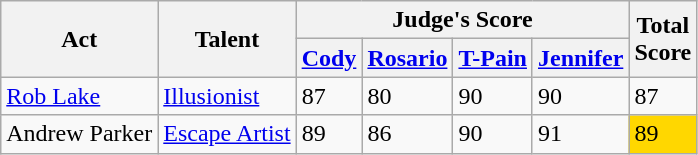<table class="wikitable">
<tr>
<th rowspan="2">Act</th>
<th rowspan="2">Talent</th>
<th colspan="4">Judge's Score</th>
<th rowspan="2">Total<br>Score</th>
</tr>
<tr>
<th><a href='#'>Cody</a></th>
<th><a href='#'>Rosario</a></th>
<th><a href='#'>T-Pain</a></th>
<th><a href='#'>Jennifer</a></th>
</tr>
<tr>
<td><a href='#'>Rob Lake</a></td>
<td><a href='#'>Illusionist</a></td>
<td>87</td>
<td>80</td>
<td>90</td>
<td>90</td>
<td>87</td>
</tr>
<tr>
<td>Andrew Parker</td>
<td><a href='#'>Escape Artist</a></td>
<td>89</td>
<td>86</td>
<td>90</td>
<td>91</td>
<td style="background:gold;">89</td>
</tr>
</table>
